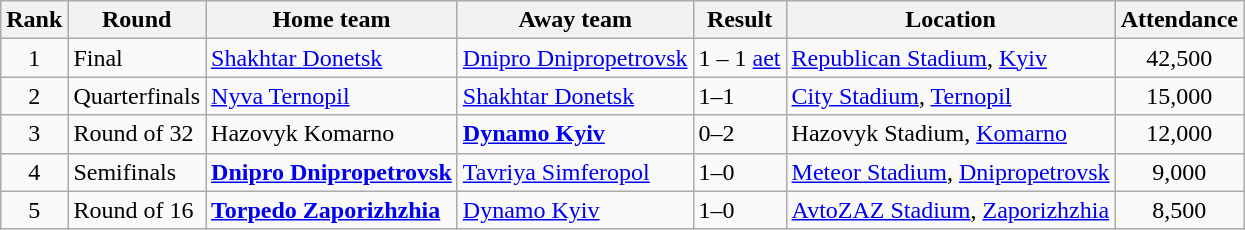<table class="wikitable" style="text-align:center">
<tr>
<th>Rank</th>
<th>Round</th>
<th>Home team</th>
<th>Away team</th>
<th>Result</th>
<th>Location</th>
<th>Attendance</th>
</tr>
<tr>
<td>1</td>
<td align=left>Final</td>
<td align=left><a href='#'>Shakhtar Donetsk</a></td>
<td align=left><a href='#'>Dnipro Dnipropetrovsk</a></td>
<td align=left>1 – 1 <a href='#'>aet</a></td>
<td align=left><a href='#'>Republican Stadium</a>, <a href='#'>Kyiv</a></td>
<td>42,500</td>
</tr>
<tr>
<td>2</td>
<td align=left>Quarterfinals</td>
<td align=left><a href='#'>Nyva Ternopil</a></td>
<td align=left><a href='#'>Shakhtar Donetsk</a></td>
<td align=left>1–1</td>
<td align=left><a href='#'>City Stadium</a>, <a href='#'>Ternopil</a></td>
<td>15,000</td>
</tr>
<tr>
<td>3</td>
<td align=left>Round of 32</td>
<td align=left>Hazovyk Komarno</td>
<td align=left><strong><a href='#'>Dynamo Kyiv</a></strong></td>
<td align=left>0–2</td>
<td align=left>Hazovyk Stadium, <a href='#'>Komarno</a></td>
<td>12,000</td>
</tr>
<tr>
<td>4</td>
<td align=left>Semifinals</td>
<td align=left><strong><a href='#'>Dnipro Dnipropetrovsk</a></strong></td>
<td align=left><a href='#'>Tavriya Simferopol</a></td>
<td align=left>1–0</td>
<td align=left><a href='#'>Meteor Stadium</a>, <a href='#'>Dnipropetrovsk</a></td>
<td>9,000</td>
</tr>
<tr>
<td>5</td>
<td align=left>Round of 16</td>
<td align=left><strong><a href='#'>Torpedo Zaporizhzhia</a></strong></td>
<td align=left><a href='#'>Dynamo Kyiv</a></td>
<td align=left>1–0</td>
<td align=left><a href='#'>AvtoZAZ Stadium</a>, <a href='#'>Zaporizhzhia</a></td>
<td>8,500</td>
</tr>
</table>
